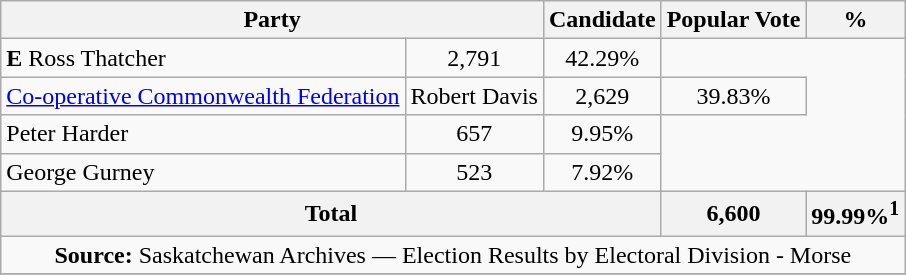<table class="wikitable">
<tr>
<th colspan="2">Party</th>
<th>Candidate</th>
<th>Popular Vote</th>
<th>%</th>
</tr>
<tr>
<td><strong>E</strong> Ross Thatcher</td>
<td align=center>2,791</td>
<td align=center>42.29%</td>
</tr>
<tr>
<td><a href='#'>Co-operative Commonwealth Federation</a></td>
<td>Robert Davis</td>
<td align=center>2,629</td>
<td align=center>39.83%</td>
</tr>
<tr>
<td>Peter Harder</td>
<td align=center>657</td>
<td align=center>9.95%</td>
</tr>
<tr>
<td>George Gurney</td>
<td align=center>523</td>
<td align=center>7.92%</td>
</tr>
<tr>
<th colspan=3>Total</th>
<th>6,600</th>
<th>99.99%<sup>1</sup></th>
</tr>
<tr>
<td align="center" colspan=5><strong>Source:</strong> Saskatchewan Archives — Election Results by Electoral Division - Morse</td>
</tr>
<tr>
</tr>
</table>
